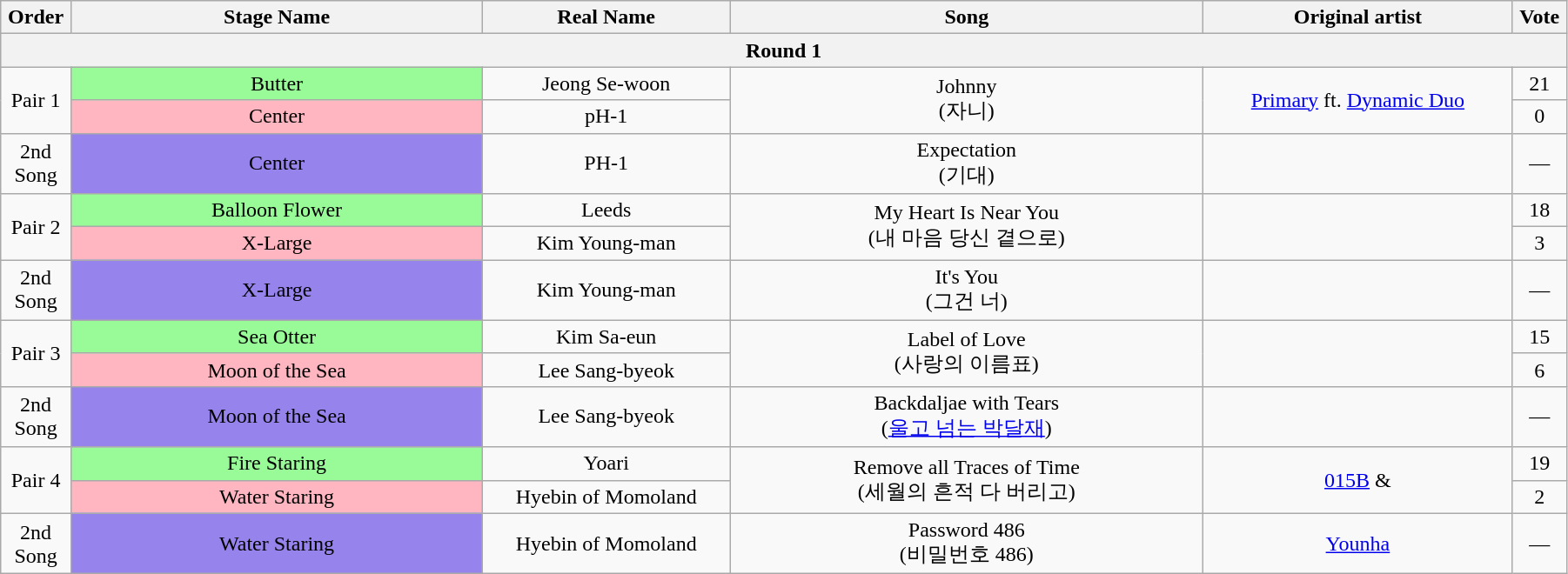<table class="wikitable" style="text-align:center; width:95%;">
<tr>
<th style="width:1%;">Order</th>
<th style="width:20%;">Stage Name</th>
<th style="width:12%;">Real Name</th>
<th style="width:23%;">Song</th>
<th style="width:15%;">Original artist</th>
<th style="width:1%;">Vote</th>
</tr>
<tr>
<th colspan=6>Round 1</th>
</tr>
<tr>
<td rowspan=2>Pair 1</td>
<td bgcolor="palegreen">Butter</td>
<td>Jeong Se-woon</td>
<td rowspan=2>Johnny<br>(자니)</td>
<td rowspan=2><a href='#'>Primary</a> ft. <a href='#'>Dynamic Duo</a></td>
<td>21</td>
</tr>
<tr>
<td bgcolor="lightpink">Center</td>
<td>pH-1</td>
<td>0</td>
</tr>
<tr>
<td>2nd Song</td>
<td bgcolor="#9683EC">Center</td>
<td>PH-1</td>
<td>Expectation<br>(기대)</td>
<td></td>
<td>—</td>
</tr>
<tr>
<td rowspan=2>Pair 2</td>
<td bgcolor="palegreen">Balloon Flower</td>
<td>Leeds</td>
<td rowspan=2>My Heart Is Near You<br>(내 마음 당신 곁으로)</td>
<td rowspan=2></td>
<td>18</td>
</tr>
<tr>
<td bgcolor="lightpink">X-Large</td>
<td>Kim Young-man</td>
<td>3</td>
</tr>
<tr>
<td>2nd Song</td>
<td bgcolor="#9683EC">X-Large</td>
<td>Kim Young-man</td>
<td>It's You<br>(그건 너)</td>
<td></td>
<td>—</td>
</tr>
<tr>
<td rowspan=2>Pair 3</td>
<td bgcolor="palegreen">Sea Otter</td>
<td>Kim Sa-eun</td>
<td rowspan=2>Label of Love<br>(사랑의 이름표)</td>
<td rowspan=2></td>
<td>15</td>
</tr>
<tr>
<td bgcolor="lightpink">Moon of the Sea</td>
<td>Lee Sang-byeok</td>
<td>6</td>
</tr>
<tr>
<td>2nd Song</td>
<td bgcolor="#9683EC">Moon of the Sea</td>
<td>Lee Sang-byeok</td>
<td>Backdaljae with Tears<br>(<a href='#'>울고 넘는 박달재</a>)</td>
<td></td>
<td>—</td>
</tr>
<tr>
<td rowspan=2>Pair 4</td>
<td bgcolor="palegreen">Fire Staring</td>
<td>Yoari</td>
<td rowspan=2>Remove all Traces of Time<br>(세월의 흔적 다 버리고)</td>
<td rowspan=2><a href='#'>015B</a> & </td>
<td>19</td>
</tr>
<tr>
<td bgcolor="lightpink">Water Staring</td>
<td>Hyebin of Momoland</td>
<td>2</td>
</tr>
<tr>
<td>2nd Song</td>
<td bgcolor="#9683EC">Water Staring</td>
<td>Hyebin of Momoland</td>
<td>Password 486<br>(비밀번호 486)</td>
<td><a href='#'>Younha</a></td>
<td>—</td>
</tr>
</table>
